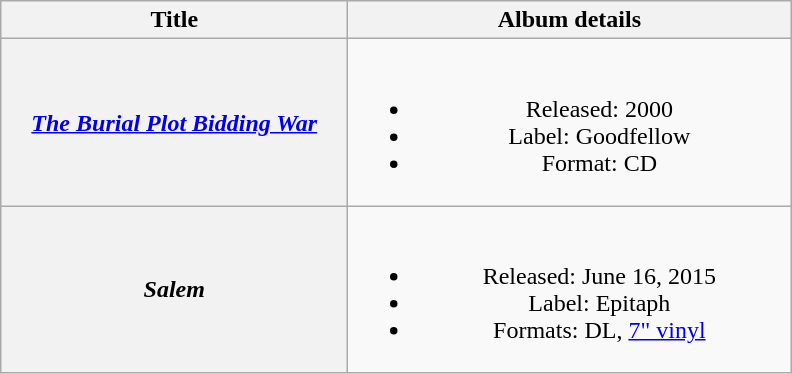<table class="wikitable plainrowheaders" style="text-align:center;">
<tr>
<th scope="col" style="width:14em;">Title</th>
<th scope="col" style="width:18em;">Album details</th>
</tr>
<tr>
<th scope="row"><em><a href='#'>The Burial Plot Bidding War</a></em></th>
<td><br><ul><li>Released: 2000</li><li>Label: Goodfellow</li><li>Format: CD</li></ul></td>
</tr>
<tr>
<th scope="row"><em>Salem</em></th>
<td><br><ul><li>Released: June 16, 2015</li><li>Label: Epitaph</li><li>Formats: DL, <a href='#'>7" vinyl</a></li></ul></td>
</tr>
</table>
